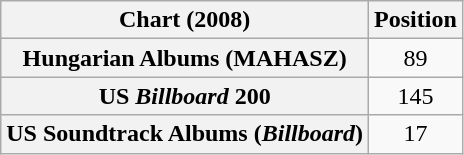<table class="wikitable sortable plainrowheaders" style="text-align:center">
<tr>
<th scope="col">Chart (2008)</th>
<th scope="col">Position</th>
</tr>
<tr>
<th scope="row">Hungarian Albums (MAHASZ)</th>
<td>89</td>
</tr>
<tr>
<th scope="row">US <em>Billboard</em> 200</th>
<td>145</td>
</tr>
<tr>
<th scope="row">US Soundtrack Albums (<em>Billboard</em>)</th>
<td>17</td>
</tr>
</table>
